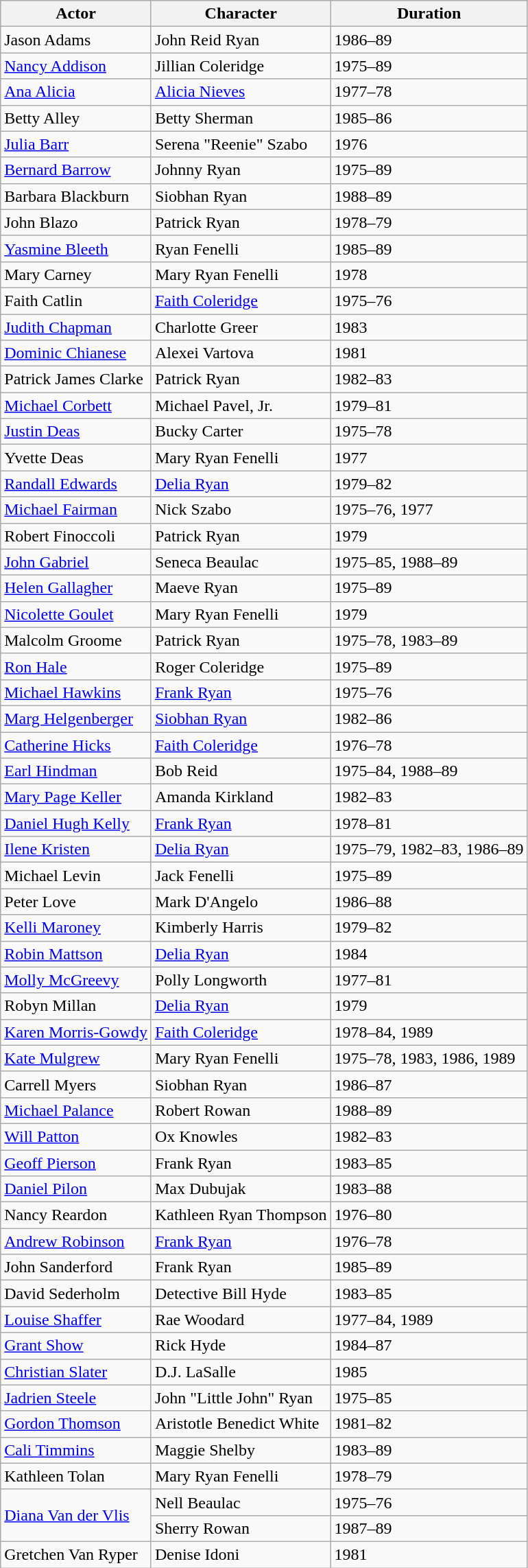<table class="wikitable sortable">
<tr>
<th>Actor</th>
<th>Character</th>
<th>Duration</th>
</tr>
<tr>
<td>Jason Adams</td>
<td>John Reid Ryan</td>
<td>1986–89</td>
</tr>
<tr>
<td><a href='#'>Nancy Addison</a></td>
<td>Jillian Coleridge</td>
<td>1975–89</td>
</tr>
<tr>
<td><a href='#'>Ana Alicia</a></td>
<td><a href='#'>Alicia Nieves</a></td>
<td>1977–78</td>
</tr>
<tr>
<td>Betty Alley</td>
<td>Betty Sherman</td>
<td>1985–86</td>
</tr>
<tr>
<td><a href='#'>Julia Barr</a></td>
<td>Serena "Reenie" Szabo</td>
<td>1976</td>
</tr>
<tr>
<td><a href='#'>Bernard Barrow</a></td>
<td>Johnny Ryan</td>
<td>1975–89</td>
</tr>
<tr>
<td>Barbara Blackburn</td>
<td>Siobhan Ryan</td>
<td>1988–89</td>
</tr>
<tr>
<td>John Blazo</td>
<td>Patrick Ryan</td>
<td>1978–79</td>
</tr>
<tr>
<td><a href='#'>Yasmine Bleeth</a></td>
<td>Ryan Fenelli</td>
<td>1985–89</td>
</tr>
<tr>
<td>Mary Carney</td>
<td>Mary Ryan Fenelli</td>
<td>1978</td>
</tr>
<tr>
<td>Faith Catlin</td>
<td><a href='#'>Faith Coleridge</a></td>
<td>1975–76</td>
</tr>
<tr>
<td><a href='#'>Judith Chapman</a></td>
<td>Charlotte Greer</td>
<td>1983</td>
</tr>
<tr>
<td><a href='#'>Dominic Chianese</a></td>
<td>Alexei Vartova</td>
<td>1981</td>
</tr>
<tr>
<td>Patrick James Clarke</td>
<td>Patrick Ryan</td>
<td>1982–83</td>
</tr>
<tr>
<td><a href='#'>Michael Corbett</a></td>
<td>Michael Pavel, Jr.</td>
<td>1979–81</td>
</tr>
<tr>
<td><a href='#'>Justin Deas</a></td>
<td>Bucky Carter</td>
<td>1975–78</td>
</tr>
<tr>
<td>Yvette Deas</td>
<td>Mary Ryan Fenelli</td>
<td>1977</td>
</tr>
<tr>
<td><a href='#'>Randall Edwards</a></td>
<td><a href='#'>Delia Ryan</a></td>
<td>1979–82</td>
</tr>
<tr>
<td><a href='#'>Michael Fairman</a></td>
<td>Nick Szabo</td>
<td>1975–76, 1977</td>
</tr>
<tr>
<td>Robert Finoccoli</td>
<td>Patrick Ryan</td>
<td>1979</td>
</tr>
<tr>
<td><a href='#'>John Gabriel</a></td>
<td>Seneca Beaulac</td>
<td>1975–85, 1988–89</td>
</tr>
<tr>
<td><a href='#'>Helen Gallagher</a></td>
<td>Maeve Ryan</td>
<td>1975–89</td>
</tr>
<tr>
<td><a href='#'>Nicolette Goulet</a></td>
<td>Mary Ryan Fenelli</td>
<td>1979</td>
</tr>
<tr>
<td>Malcolm Groome</td>
<td>Patrick Ryan</td>
<td>1975–78, 1983–89</td>
</tr>
<tr>
<td><a href='#'>Ron Hale</a></td>
<td>Roger Coleridge</td>
<td>1975–89</td>
</tr>
<tr>
<td><a href='#'>Michael Hawkins</a></td>
<td><a href='#'>Frank Ryan</a></td>
<td>1975–76</td>
</tr>
<tr>
<td><a href='#'>Marg Helgenberger</a></td>
<td><a href='#'>Siobhan Ryan</a></td>
<td>1982–86</td>
</tr>
<tr>
<td><a href='#'>Catherine Hicks</a></td>
<td><a href='#'>Faith Coleridge</a></td>
<td>1976–78</td>
</tr>
<tr>
<td><a href='#'>Earl Hindman</a></td>
<td>Bob Reid</td>
<td>1975–84, 1988–89</td>
</tr>
<tr>
<td><a href='#'>Mary Page Keller</a></td>
<td>Amanda Kirkland</td>
<td>1982–83</td>
</tr>
<tr>
<td><a href='#'>Daniel Hugh Kelly</a></td>
<td><a href='#'>Frank Ryan</a></td>
<td>1978–81</td>
</tr>
<tr>
<td><a href='#'>Ilene Kristen</a></td>
<td><a href='#'>Delia Ryan</a></td>
<td>1975–79, 1982–83, 1986–89</td>
</tr>
<tr>
<td>Michael Levin</td>
<td>Jack Fenelli</td>
<td>1975–89</td>
</tr>
<tr>
<td>Peter Love</td>
<td>Mark D'Angelo</td>
<td>1986–88</td>
</tr>
<tr>
<td><a href='#'>Kelli Maroney</a></td>
<td>Kimberly Harris</td>
<td>1979–82</td>
</tr>
<tr>
<td><a href='#'>Robin Mattson</a></td>
<td><a href='#'>Delia Ryan</a></td>
<td>1984</td>
</tr>
<tr>
<td><a href='#'>Molly McGreevy</a></td>
<td>Polly Longworth</td>
<td>1977–81</td>
</tr>
<tr>
<td>Robyn Millan</td>
<td><a href='#'>Delia Ryan</a></td>
<td>1979</td>
</tr>
<tr>
<td><a href='#'>Karen Morris-Gowdy</a></td>
<td><a href='#'>Faith Coleridge</a></td>
<td>1978–84, 1989</td>
</tr>
<tr>
<td><a href='#'>Kate Mulgrew</a></td>
<td>Mary Ryan Fenelli</td>
<td>1975–78, 1983, 1986, 1989</td>
</tr>
<tr>
<td>Carrell Myers</td>
<td>Siobhan Ryan</td>
<td>1986–87</td>
</tr>
<tr>
<td><a href='#'>Michael Palance</a></td>
<td>Robert Rowan</td>
<td>1988–89</td>
</tr>
<tr>
<td><a href='#'>Will Patton</a></td>
<td>Ox Knowles</td>
<td>1982–83</td>
</tr>
<tr>
<td><a href='#'>Geoff Pierson</a></td>
<td>Frank Ryan</td>
<td>1983–85</td>
</tr>
<tr>
<td><a href='#'>Daniel Pilon</a></td>
<td>Max Dubujak</td>
<td>1983–88</td>
</tr>
<tr>
<td>Nancy Reardon</td>
<td>Kathleen Ryan Thompson</td>
<td>1976–80</td>
</tr>
<tr>
<td><a href='#'>Andrew Robinson</a></td>
<td><a href='#'>Frank Ryan</a></td>
<td>1976–78</td>
</tr>
<tr>
<td>John Sanderford</td>
<td>Frank Ryan</td>
<td>1985–89</td>
</tr>
<tr>
<td>David Sederholm</td>
<td>Detective Bill Hyde</td>
<td>1983–85</td>
</tr>
<tr>
<td><a href='#'>Louise Shaffer</a></td>
<td>Rae Woodard</td>
<td>1977–84, 1989</td>
</tr>
<tr>
<td><a href='#'>Grant Show</a></td>
<td>Rick Hyde</td>
<td>1984–87</td>
</tr>
<tr>
<td><a href='#'>Christian Slater</a></td>
<td>D.J. LaSalle</td>
<td>1985</td>
</tr>
<tr>
<td><a href='#'>Jadrien Steele</a></td>
<td>John "Little John" Ryan</td>
<td>1975–85</td>
</tr>
<tr>
<td><a href='#'>Gordon Thomson</a></td>
<td>Aristotle Benedict White</td>
<td>1981–82</td>
</tr>
<tr>
<td><a href='#'>Cali Timmins</a></td>
<td>Maggie Shelby</td>
<td>1983–89</td>
</tr>
<tr>
<td>Kathleen Tolan</td>
<td>Mary Ryan Fenelli</td>
<td>1978–79</td>
</tr>
<tr>
<td rowspan="2"><a href='#'>Diana Van der Vlis</a></td>
<td>Nell Beaulac</td>
<td>1975–76</td>
</tr>
<tr>
<td>Sherry Rowan</td>
<td>1987–89</td>
</tr>
<tr>
<td>Gretchen Van Ryper</td>
<td>Denise Idoni</td>
<td>1981</td>
</tr>
</table>
